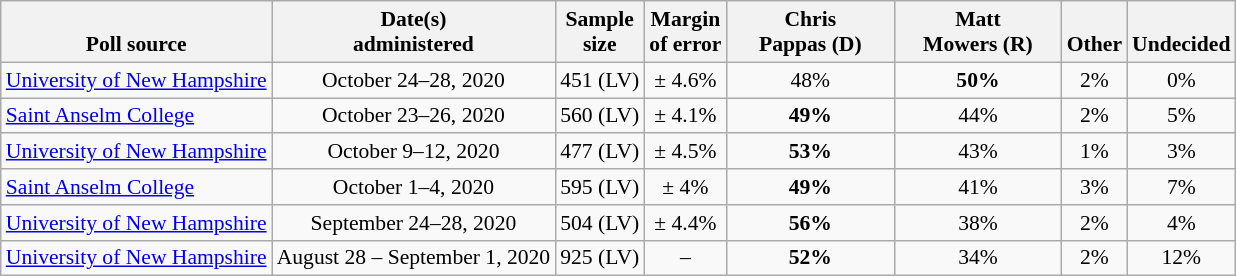<table class="wikitable" style="font-size:90%;text-align:center;">
<tr valign=bottom>
<th>Poll source</th>
<th>Date(s)<br>administered</th>
<th>Sample<br>size</th>
<th>Margin<br>of error</th>
<th style="width:105px">Chris<br>Pappas (D)</th>
<th style="width:105px">Matt<br>Mowers (R)</th>
<th>Other</th>
<th>Undecided</th>
</tr>
<tr>
<td style="text-align:left;"><a href='#'>University of New Hampshire</a></td>
<td>October 24–28, 2020</td>
<td>451 (LV)</td>
<td>± 4.6%</td>
<td>48%</td>
<td><strong>50%</strong></td>
<td>2%</td>
<td>0%</td>
</tr>
<tr>
<td style="text-align:left;"><a href='#'>Saint Anselm College</a></td>
<td>October 23–26, 2020</td>
<td>560 (LV)</td>
<td>± 4.1%</td>
<td><strong>49%</strong></td>
<td>44%</td>
<td>2%</td>
<td>5%</td>
</tr>
<tr>
<td style="text-align:left;"><a href='#'>University of New Hampshire</a></td>
<td>October 9–12, 2020</td>
<td>477 (LV)</td>
<td>± 4.5%</td>
<td><strong>53%</strong></td>
<td>43%</td>
<td>1%</td>
<td>3%</td>
</tr>
<tr>
<td style="text-align:left;"><a href='#'>Saint Anselm College</a></td>
<td>October 1–4, 2020</td>
<td>595 (LV)</td>
<td>± 4%</td>
<td><strong>49%</strong></td>
<td>41%</td>
<td>3%</td>
<td>7%</td>
</tr>
<tr>
<td style="text-align:left;"><a href='#'>University of New Hampshire</a></td>
<td>September 24–28, 2020</td>
<td>504 (LV)</td>
<td>± 4.4%</td>
<td><strong>56%</strong></td>
<td>38%</td>
<td>2%</td>
<td>4%</td>
</tr>
<tr>
<td style="text-align:left;"><a href='#'>University of New Hampshire</a></td>
<td>August 28 – September 1, 2020</td>
<td>925 (LV)</td>
<td>–</td>
<td><strong>52%</strong></td>
<td>34%</td>
<td>2%</td>
<td>12%</td>
</tr>
</table>
